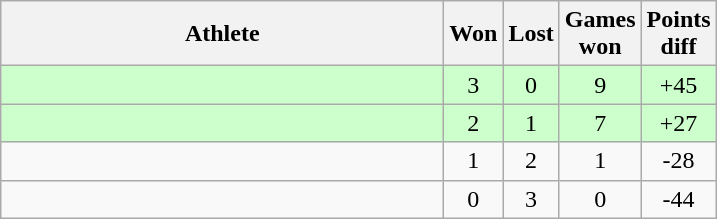<table class="wikitable">
<tr>
<th style="width:18em">Athlete</th>
<th>Won</th>
<th>Lost</th>
<th>Games<br>won</th>
<th>Points<br>diff</th>
</tr>
<tr bgcolor="#ccffcc">
<td></td>
<td align="center">3</td>
<td align="center">0</td>
<td align="center">9</td>
<td align="center">+45</td>
</tr>
<tr bgcolor="#ccffcc">
<td></td>
<td align="center">2</td>
<td align="center">1</td>
<td align="center">7</td>
<td align="center">+27</td>
</tr>
<tr>
<td></td>
<td align="center">1</td>
<td align="center">2</td>
<td align="center">1</td>
<td align="center">-28</td>
</tr>
<tr>
<td></td>
<td align="center">0</td>
<td align="center">3</td>
<td align="center">0</td>
<td align="center">-44</td>
</tr>
</table>
